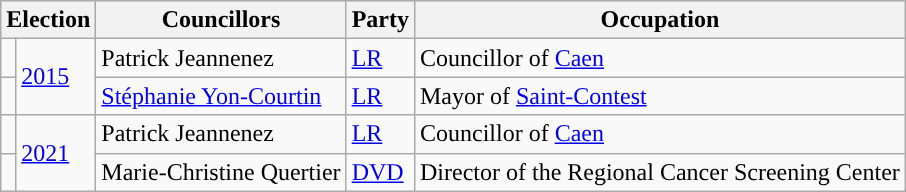<table class="wikitable">
<tr>
<th colspan="2">Election</th>
<th>Councillors</th>
<th>Party</th>
<th>Occupation</th>
</tr>
<tr>
<td style="background-color: "></td>
<td rowspan="2"><a href='#'>2015</a></td>
<td>Patrick Jeannenez</td>
<td><a href='#'>LR</a></td>
<td>Councillor of <a href='#'>Caen</a></td>
</tr>
<tr>
<td style="background-color: "></td>
<td><a href='#'>Stéphanie Yon-Courtin</a></td>
<td><a href='#'>LR</a></td>
<td>Mayor of <a href='#'>Saint-Contest</a></td>
</tr>
<tr>
<td style="background-color: "></td>
<td rowspan="2"><a href='#'>2021</a></td>
<td>Patrick Jeannenez</td>
<td><a href='#'>LR</a></td>
<td>Councillor of <a href='#'>Caen</a></td>
</tr>
<tr>
<td style="background-color: "></td>
<td>Marie-Christine Quertier</td>
<td><a href='#'>DVD</a></td>
<td>Director of the Regional Cancer Screening Center</td>
</tr>
</table>
